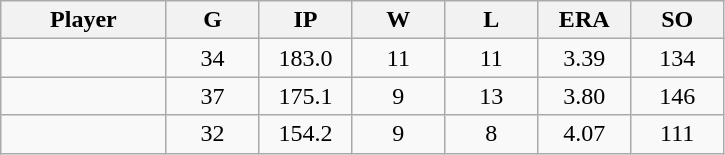<table class="wikitable sortable">
<tr>
<th bgcolor="#DDDDFF" width="16%">Player</th>
<th bgcolor="#DDDDFF" width="9%">G</th>
<th bgcolor="#DDDDFF" width="9%">IP</th>
<th bgcolor="#DDDDFF" width="9%">W</th>
<th bgcolor="#DDDDFF" width="9%">L</th>
<th bgcolor="#DDDDFF" width="9%">ERA</th>
<th bgcolor="#DDDDFF" width="9%">SO</th>
</tr>
<tr align="center">
<td></td>
<td>34</td>
<td>183.0</td>
<td>11</td>
<td>11</td>
<td>3.39</td>
<td>134</td>
</tr>
<tr align="center">
<td></td>
<td>37</td>
<td>175.1</td>
<td>9</td>
<td>13</td>
<td>3.80</td>
<td>146</td>
</tr>
<tr align="center">
<td></td>
<td>32</td>
<td>154.2</td>
<td>9</td>
<td>8</td>
<td>4.07</td>
<td>111</td>
</tr>
</table>
